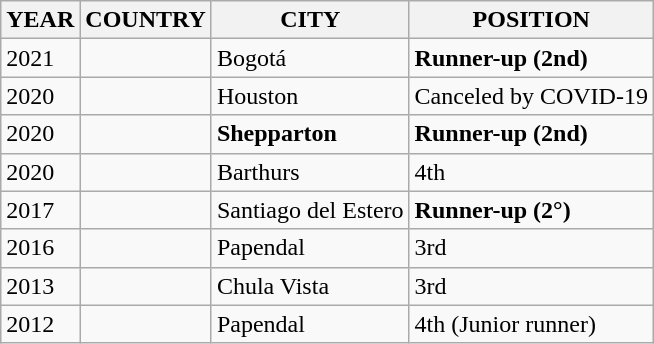<table class="wikitable">
<tr>
<th>YEAR</th>
<th>COUNTRY</th>
<th>CITY</th>
<th>POSITION</th>
</tr>
<tr>
<td>2021</td>
<td></td>
<td>Bogotá</td>
<td><strong>Runner-up (2nd)</strong></td>
</tr>
<tr>
<td>2020</td>
<td></td>
<td>Houston</td>
<td>Canceled by COVID-19</td>
</tr>
<tr>
<td>2020</td>
<td></td>
<td><strong>Shepparton</strong></td>
<td><strong>Runner-up (2nd)</strong></td>
</tr>
<tr>
<td>2020</td>
<td></td>
<td>Barthurs</td>
<td>4th</td>
</tr>
<tr>
<td>2017</td>
<td></td>
<td>Santiago del Estero</td>
<td><strong>Runner-up (2°)</strong></td>
</tr>
<tr>
<td>2016</td>
<td></td>
<td>Papendal</td>
<td>3rd</td>
</tr>
<tr>
<td>2013</td>
<td></td>
<td>Chula Vista</td>
<td>3rd</td>
</tr>
<tr>
<td>2012</td>
<td></td>
<td>Papendal</td>
<td>4th (Junior runner)</td>
</tr>
</table>
